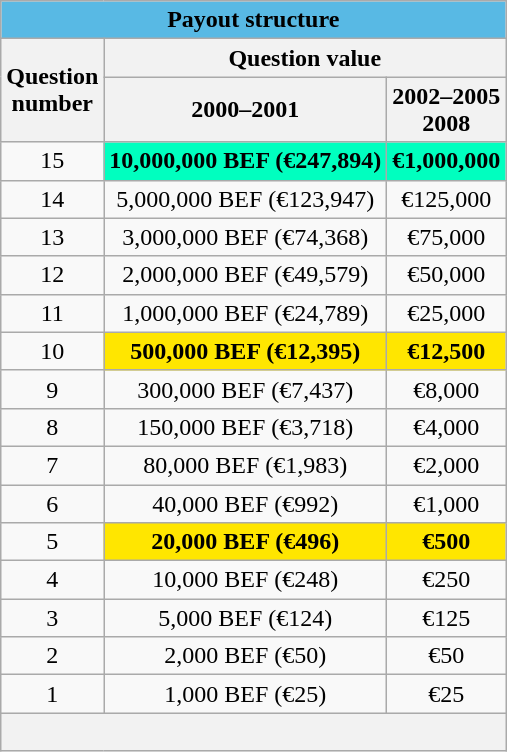<table class="wikitable" style="text-align:center;">
<tr>
<th colspan="3" style="background: #58B9E4">Payout structure</th>
</tr>
<tr>
<th rowspan="2">Question<br>number</th>
<th colspan="2">Question value</th>
</tr>
<tr>
<th>2000–2001</th>
<th>2002–2005<br>2008</th>
</tr>
<tr>
<td>15</td>
<td style="background: #00FFBF"><strong>10,000,000 BEF (€247,894)</strong></td>
<td style="background: #00FFBF"><strong>€1,000,000</strong></td>
</tr>
<tr>
<td>14</td>
<td>5,000,000 BEF (€123,947)</td>
<td>€125,000</td>
</tr>
<tr>
<td>13</td>
<td>3,000,000 BEF (€74,368)</td>
<td>€75,000</td>
</tr>
<tr>
<td>12</td>
<td>2,000,000 BEF (€49,579)</td>
<td>€50,000</td>
</tr>
<tr>
<td>11</td>
<td>1,000,000 BEF (€24,789)</td>
<td>€25,000</td>
</tr>
<tr>
<td>10</td>
<td style="background: #FFE600"><strong>500,000 BEF (€12,395)</strong></td>
<td style="background: #FFE600"><strong>€12,500</strong></td>
</tr>
<tr>
<td>9</td>
<td>300,000 BEF (€7,437)</td>
<td>€8,000</td>
</tr>
<tr>
<td>8</td>
<td>150,000 BEF (€3,718)</td>
<td>€4,000</td>
</tr>
<tr>
<td>7</td>
<td>80,000 BEF (€1,983)</td>
<td>€2,000</td>
</tr>
<tr>
<td>6</td>
<td>40,000 BEF (€992)</td>
<td>€1,000</td>
</tr>
<tr>
<td>5</td>
<td style="background: #FFE600"><strong>20,000 BEF (€496)</strong></td>
<td style="background: #FFE600"><strong>€500</strong></td>
</tr>
<tr>
<td>4</td>
<td>10,000 BEF (€248)</td>
<td>€250</td>
</tr>
<tr>
<td>3</td>
<td>5,000 BEF (€124)</td>
<td>€125</td>
</tr>
<tr>
<td>2</td>
<td>2,000 BEF (€50)</td>
<td>€50</td>
</tr>
<tr>
<td>1</td>
<td>1,000 BEF (€25)</td>
<td>€25</td>
</tr>
<tr>
<th colspan="3" style="text-align:left"><br></th>
</tr>
</table>
